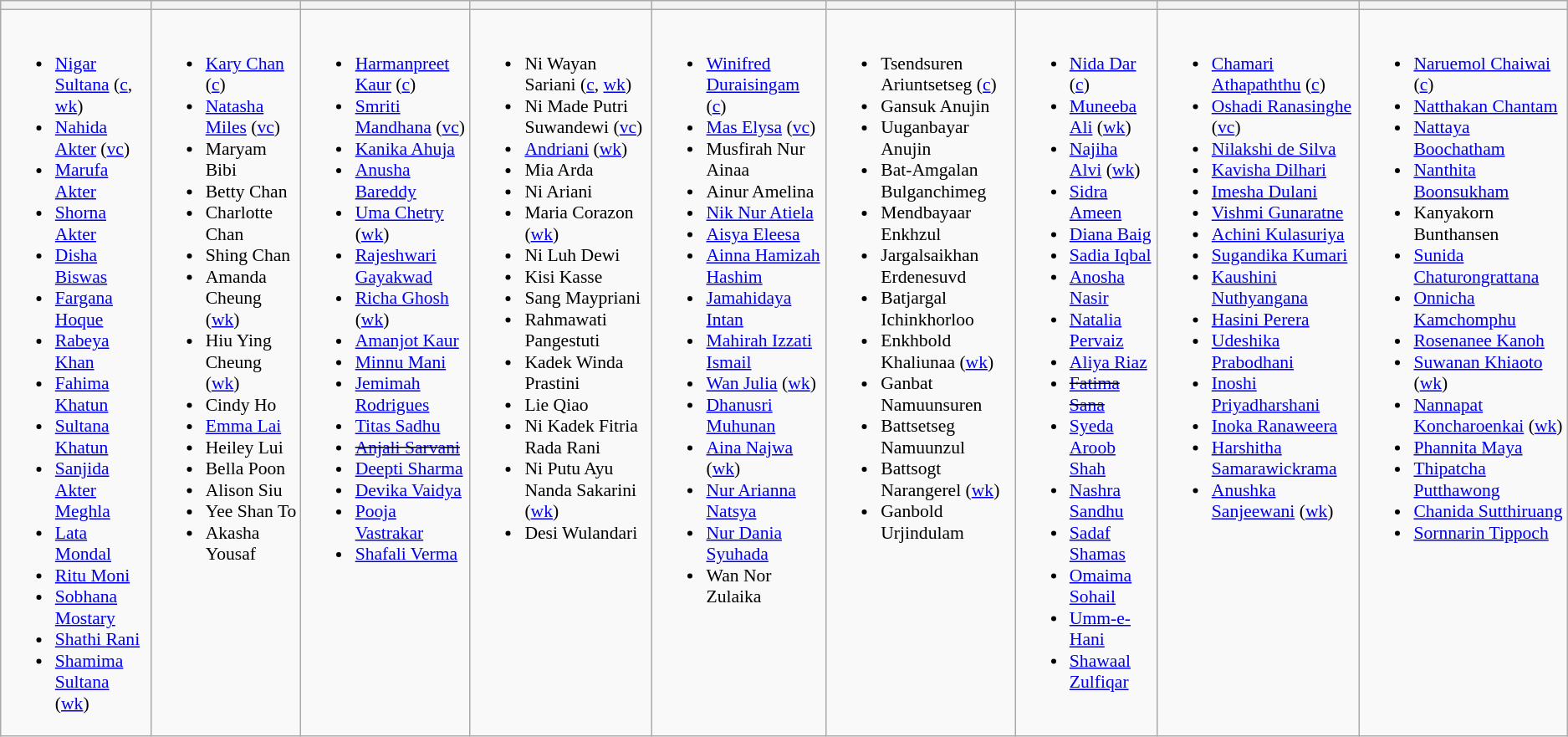<table class="wikitable" style="font-size:90%">
<tr>
<th></th>
<th></th>
<th></th>
<th></th>
<th></th>
<th></th>
<th></th>
<th></th>
<th></th>
</tr>
<tr>
<td valign=top><br><ul><li><a href='#'>Nigar Sultana</a> (<a href='#'>c</a>, <a href='#'>wk</a>)</li><li><a href='#'>Nahida Akter</a> (<a href='#'>vc</a>)</li><li><a href='#'>Marufa Akter</a></li><li><a href='#'>Shorna Akter</a></li><li><a href='#'>Disha Biswas</a></li><li><a href='#'>Fargana Hoque</a></li><li><a href='#'>Rabeya Khan</a></li><li><a href='#'>Fahima Khatun</a></li><li><a href='#'>Sultana Khatun</a></li><li><a href='#'>Sanjida Akter Meghla</a></li><li><a href='#'>Lata Mondal</a></li><li><a href='#'>Ritu Moni</a></li><li><a href='#'>Sobhana Mostary</a></li><li><a href='#'>Shathi Rani</a></li><li><a href='#'>Shamima Sultana</a> (<a href='#'>wk</a>)</li></ul></td>
<td valign=top><br><ul><li><a href='#'>Kary Chan</a> (<a href='#'>c</a>)</li><li><a href='#'>Natasha Miles</a> (<a href='#'>vc</a>)</li><li>Maryam Bibi</li><li>Betty Chan</li><li>Charlotte Chan</li><li>Shing Chan</li><li>Amanda Cheung (<a href='#'>wk</a>)</li><li>Hiu Ying Cheung (<a href='#'>wk</a>)</li><li>Cindy Ho</li><li><a href='#'>Emma Lai</a></li><li>Heiley Lui</li><li>Bella Poon</li><li>Alison Siu</li><li>Yee Shan To</li><li>Akasha Yousaf</li></ul></td>
<td valign=top><br><ul><li><a href='#'>Harmanpreet Kaur</a> (<a href='#'>c</a>)</li><li><a href='#'>Smriti Mandhana</a> (<a href='#'>vc</a>)</li><li><a href='#'>Kanika Ahuja</a></li><li><a href='#'>Anusha Bareddy</a></li><li><a href='#'>Uma Chetry</a> (<a href='#'>wk</a>)</li><li><a href='#'>Rajeshwari Gayakwad</a></li><li><a href='#'>Richa Ghosh</a> (<a href='#'>wk</a>)</li><li><a href='#'>Amanjot Kaur</a></li><li><a href='#'>Minnu Mani</a></li><li><a href='#'>Jemimah Rodrigues</a></li><li><a href='#'>Titas Sadhu</a></li><li><s><a href='#'>Anjali Sarvani</a></s></li><li><a href='#'>Deepti Sharma</a></li><li><a href='#'>Devika Vaidya</a></li><li><a href='#'>Pooja Vastrakar</a></li><li><a href='#'>Shafali Verma</a></li></ul></td>
<td valign=top><br><ul><li>Ni Wayan Sariani (<a href='#'>c</a>, <a href='#'>wk</a>)</li><li>Ni Made Putri Suwandewi (<a href='#'>vc</a>)</li><li><a href='#'>Andriani</a> (<a href='#'>wk</a>)</li><li>Mia Arda</li><li>Ni Ariani</li><li>Maria Corazon (<a href='#'>wk</a>)</li><li>Ni Luh Dewi</li><li>Kisi Kasse</li><li>Sang Maypriani</li><li>Rahmawati Pangestuti</li><li>Kadek Winda Prastini</li><li>Lie Qiao</li><li>Ni Kadek Fitria Rada Rani</li><li>Ni Putu Ayu Nanda Sakarini (<a href='#'>wk</a>)</li><li>Desi Wulandari</li></ul></td>
<td valign=top><br><ul><li><a href='#'>Winifred Duraisingam</a> (<a href='#'>c</a>)</li><li><a href='#'>Mas Elysa</a> (<a href='#'>vc</a>)</li><li>Musfirah Nur Ainaa</li><li>Ainur Amelina</li><li><a href='#'>Nik Nur Atiela</a></li><li><a href='#'>Aisya Eleesa</a></li><li><a href='#'>Ainna Hamizah Hashim</a></li><li><a href='#'>Jamahidaya Intan</a></li><li><a href='#'>Mahirah Izzati Ismail</a></li><li><a href='#'>Wan Julia</a> (<a href='#'>wk</a>)</li><li><a href='#'>Dhanusri Muhunan</a></li><li><a href='#'>Aina Najwa</a> (<a href='#'>wk</a>)</li><li><a href='#'>Nur Arianna Natsya</a></li><li><a href='#'>Nur Dania Syuhada</a></li><li>Wan Nor Zulaika</li></ul></td>
<td valign=top><br><ul><li>Tsendsuren Ariuntsetseg (<a href='#'>c</a>)</li><li>Gansuk Anujin</li><li>Uuganbayar Anujin</li><li>Bat-Amgalan Bulganchimeg</li><li>Mendbayaar Enkhzul</li><li>Jargalsaikhan Erdenesuvd</li><li>Batjargal Ichinkhorloo</li><li>Enkhbold Khaliunaa (<a href='#'>wk</a>)</li><li>Ganbat Namuunsuren</li><li>Battsetseg Namuunzul</li><li>Battsogt Narangerel (<a href='#'>wk</a>)</li><li>Ganbold Urjindulam</li></ul></td>
<td valign=top><br><ul><li><a href='#'>Nida Dar</a> (<a href='#'>c</a>)</li><li><a href='#'>Muneeba Ali</a> (<a href='#'>wk</a>)</li><li><a href='#'>Najiha Alvi</a> (<a href='#'>wk</a>)</li><li><a href='#'>Sidra Ameen</a></li><li><a href='#'>Diana Baig</a></li><li><a href='#'>Sadia Iqbal</a></li><li><a href='#'>Anosha Nasir</a></li><li><a href='#'>Natalia Pervaiz</a></li><li><a href='#'>Aliya Riaz</a></li><li><s><a href='#'>Fatima Sana</a></s></li><li><a href='#'>Syeda Aroob Shah</a></li><li><a href='#'>Nashra Sandhu</a></li><li><a href='#'>Sadaf Shamas</a></li><li><a href='#'>Omaima Sohail</a></li><li><a href='#'>Umm-e-Hani</a></li><li><a href='#'>Shawaal Zulfiqar</a></li></ul></td>
<td valign=top><br><ul><li><a href='#'>Chamari Athapaththu</a> (<a href='#'>c</a>)</li><li><a href='#'>Oshadi Ranasinghe</a> (<a href='#'>vc</a>)</li><li><a href='#'>Nilakshi de Silva</a></li><li><a href='#'>Kavisha Dilhari</a></li><li><a href='#'>Imesha Dulani</a></li><li><a href='#'>Vishmi Gunaratne</a></li><li><a href='#'>Achini Kulasuriya</a></li><li><a href='#'>Sugandika Kumari</a></li><li><a href='#'>Kaushini Nuthyangana</a></li><li><a href='#'>Hasini Perera</a></li><li><a href='#'>Udeshika Prabodhani</a></li><li><a href='#'>Inoshi Priyadharshani</a></li><li><a href='#'>Inoka Ranaweera</a></li><li><a href='#'>Harshitha Samarawickrama</a></li><li><a href='#'>Anushka Sanjeewani</a> (<a href='#'>wk</a>)</li></ul></td>
<td valign=top><br><ul><li><a href='#'>Naruemol Chaiwai</a> (<a href='#'>c</a>)</li><li><a href='#'>Natthakan Chantam</a></li><li><a href='#'>Nattaya Boochatham</a></li><li><a href='#'>Nanthita Boonsukham</a></li><li>Kanyakorn Bunthansen</li><li><a href='#'>Sunida Chaturongrattana</a></li><li><a href='#'>Onnicha Kamchomphu</a></li><li><a href='#'>Rosenanee Kanoh</a></li><li><a href='#'>Suwanan Khiaoto</a> (<a href='#'>wk</a>)</li><li><a href='#'>Nannapat Koncharoenkai</a> (<a href='#'>wk</a>)</li><li><a href='#'>Phannita Maya</a></li><li><a href='#'>Thipatcha Putthawong</a></li><li><a href='#'>Chanida Sutthiruang</a></li><li><a href='#'>Sornnarin Tippoch</a></li></ul></td>
</tr>
</table>
